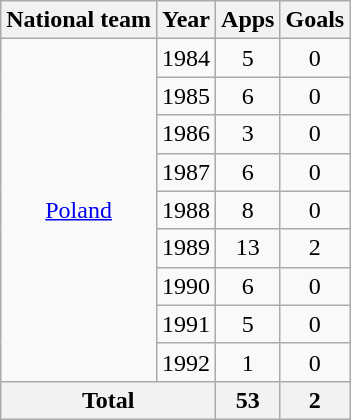<table class="wikitable" style="text-align:center">
<tr>
<th>National team</th>
<th>Year</th>
<th>Apps</th>
<th>Goals</th>
</tr>
<tr>
<td rowspan="9"><a href='#'>Poland</a></td>
<td>1984</td>
<td>5</td>
<td>0</td>
</tr>
<tr>
<td>1985</td>
<td>6</td>
<td>0</td>
</tr>
<tr>
<td>1986</td>
<td>3</td>
<td>0</td>
</tr>
<tr>
<td>1987</td>
<td>6</td>
<td>0</td>
</tr>
<tr>
<td>1988</td>
<td>8</td>
<td>0</td>
</tr>
<tr>
<td>1989</td>
<td>13</td>
<td>2</td>
</tr>
<tr>
<td>1990</td>
<td>6</td>
<td>0</td>
</tr>
<tr>
<td>1991</td>
<td>5</td>
<td>0</td>
</tr>
<tr>
<td>1992</td>
<td>1</td>
<td>0</td>
</tr>
<tr>
<th colspan="2">Total</th>
<th>53</th>
<th>2</th>
</tr>
</table>
